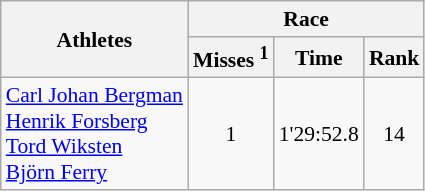<table class="wikitable" border="1" style="font-size:90%">
<tr>
<th rowspan=2>Athletes</th>
<th colspan=3>Race</th>
</tr>
<tr>
<th>Misses <sup>1</sup></th>
<th>Time</th>
<th>Rank</th>
</tr>
<tr>
<td><a href='#'>Carl Johan Bergman</a><br><a href='#'>Henrik Forsberg</a><br><a href='#'>Tord Wiksten</a><br><a href='#'>Björn Ferry</a></td>
<td align=center>1</td>
<td align=center>1'29:52.8</td>
<td align=center>14</td>
</tr>
</table>
